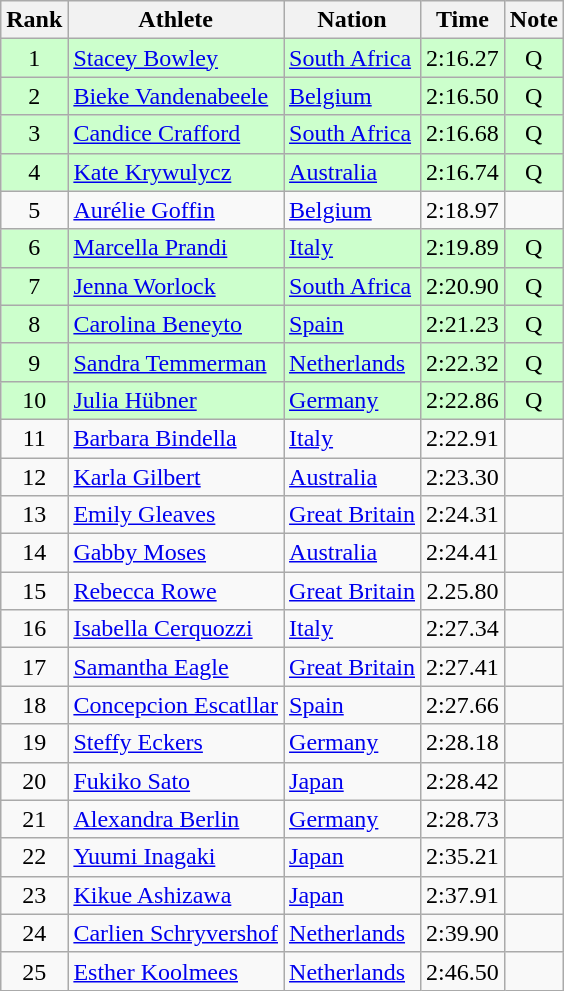<table class="wikitable sortable" style="text-align:center">
<tr>
<th>Rank</th>
<th>Athlete</th>
<th>Nation</th>
<th>Time</th>
<th>Note</th>
</tr>
<tr bgcolor=ccffcc>
<td>1</td>
<td align=left><a href='#'>Stacey Bowley</a></td>
<td align=left> <a href='#'>South Africa</a></td>
<td>2:16.27</td>
<td>Q</td>
</tr>
<tr bgcolor=ccffcc>
<td>2</td>
<td align=left><a href='#'>Bieke Vandenabeele</a></td>
<td align=left> <a href='#'>Belgium</a></td>
<td>2:16.50</td>
<td>Q</td>
</tr>
<tr bgcolor=ccffcc>
<td>3</td>
<td align=left><a href='#'>Candice Crafford</a></td>
<td align=left> <a href='#'>South Africa</a></td>
<td>2:16.68</td>
<td>Q</td>
</tr>
<tr bgcolor=ccffcc>
<td>4</td>
<td align=left><a href='#'>Kate Krywulycz</a></td>
<td align=left> <a href='#'>Australia</a></td>
<td>2:16.74</td>
<td>Q</td>
</tr>
<tr>
<td>5</td>
<td align=left><a href='#'>Aurélie Goffin</a></td>
<td align=left> <a href='#'>Belgium</a></td>
<td>2:18.97</td>
<td></td>
</tr>
<tr bgcolor=ccffcc>
<td>6</td>
<td align=left><a href='#'>Marcella Prandi</a></td>
<td align=left> <a href='#'>Italy</a></td>
<td>2:19.89</td>
<td>Q</td>
</tr>
<tr bgcolor=ccffcc>
<td>7</td>
<td align=left><a href='#'>Jenna Worlock</a></td>
<td align=left> <a href='#'>South Africa</a></td>
<td>2:20.90</td>
<td>Q</td>
</tr>
<tr bgcolor=ccffcc>
<td>8</td>
<td align=left><a href='#'>Carolina Beneyto</a></td>
<td align=left> <a href='#'>Spain</a></td>
<td>2:21.23</td>
<td>Q</td>
</tr>
<tr bgcolor=ccffcc>
<td>9</td>
<td align=left><a href='#'>Sandra Temmerman</a></td>
<td align=left> <a href='#'>Netherlands</a></td>
<td>2:22.32</td>
<td>Q</td>
</tr>
<tr bgcolor=ccffcc>
<td>10</td>
<td align=left><a href='#'>Julia Hübner</a></td>
<td align=left> <a href='#'>Germany</a></td>
<td>2:22.86</td>
<td>Q</td>
</tr>
<tr>
<td>11</td>
<td align=left><a href='#'>Barbara Bindella</a></td>
<td align=left> <a href='#'>Italy</a></td>
<td>2:22.91</td>
<td></td>
</tr>
<tr>
<td>12</td>
<td align=left><a href='#'>Karla Gilbert</a></td>
<td align=left> <a href='#'>Australia</a></td>
<td>2:23.30</td>
<td></td>
</tr>
<tr>
<td>13</td>
<td align=left><a href='#'>Emily Gleaves</a></td>
<td align=left> <a href='#'>Great Britain</a></td>
<td>2:24.31</td>
<td></td>
</tr>
<tr>
<td>14</td>
<td align=left><a href='#'>Gabby Moses</a></td>
<td align=left> <a href='#'>Australia</a></td>
<td>2:24.41</td>
<td></td>
</tr>
<tr>
<td>15</td>
<td align=left><a href='#'>Rebecca Rowe</a></td>
<td align=left> <a href='#'>Great Britain</a></td>
<td>2.25.80</td>
<td></td>
</tr>
<tr>
<td>16</td>
<td align=left><a href='#'>Isabella Cerquozzi</a></td>
<td align=left> <a href='#'>Italy</a></td>
<td>2:27.34</td>
<td></td>
</tr>
<tr>
<td>17</td>
<td align=left><a href='#'>Samantha Eagle</a></td>
<td align=left> <a href='#'>Great Britain</a></td>
<td>2:27.41</td>
<td></td>
</tr>
<tr>
<td>18</td>
<td align=left><a href='#'>Concepcion Escatllar</a></td>
<td align=left> <a href='#'>Spain</a></td>
<td>2:27.66</td>
<td></td>
</tr>
<tr>
<td>19</td>
<td align=left><a href='#'>Steffy Eckers</a></td>
<td align=left> <a href='#'>Germany</a></td>
<td>2:28.18</td>
<td></td>
</tr>
<tr>
<td>20</td>
<td align=left><a href='#'>Fukiko Sato</a></td>
<td align=left> <a href='#'>Japan</a></td>
<td>2:28.42</td>
<td></td>
</tr>
<tr>
<td>21</td>
<td align=left><a href='#'>Alexandra Berlin</a></td>
<td align=left> <a href='#'>Germany</a></td>
<td>2:28.73</td>
<td></td>
</tr>
<tr>
<td>22</td>
<td align=left><a href='#'>Yuumi Inagaki</a></td>
<td align=left> <a href='#'>Japan</a></td>
<td>2:35.21</td>
<td></td>
</tr>
<tr>
<td>23</td>
<td align=left><a href='#'>Kikue Ashizawa</a></td>
<td align=left> <a href='#'>Japan</a></td>
<td>2:37.91</td>
<td></td>
</tr>
<tr>
<td>24</td>
<td align=left><a href='#'>Carlien Schryvershof</a></td>
<td align=left> <a href='#'>Netherlands</a></td>
<td>2:39.90</td>
<td></td>
</tr>
<tr>
<td>25</td>
<td align=left><a href='#'>Esther Koolmees</a></td>
<td align=left> <a href='#'>Netherlands</a></td>
<td>2:46.50</td>
<td></td>
</tr>
</table>
